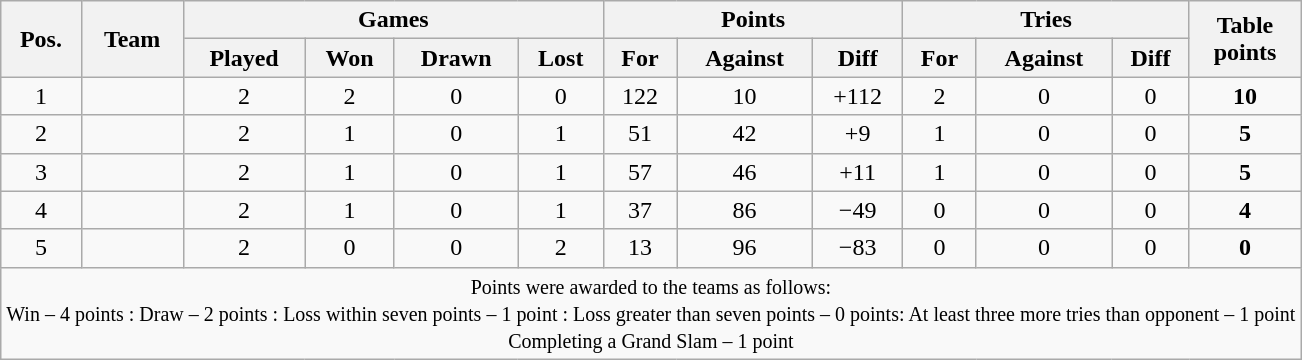<table class="wikitable" style="text-align:center">
<tr>
<th rowspan="2">Pos.</th>
<th rowspan="2">Team</th>
<th colspan="4">Games</th>
<th colspan="3">Points</th>
<th colspan="3">Tries</th>
<th rowspan="2">Table<br>points</th>
</tr>
<tr>
<th>Played</th>
<th>Won</th>
<th>Drawn</th>
<th>Lost</th>
<th>For</th>
<th>Against</th>
<th>Diff</th>
<th>For</th>
<th>Against</th>
<th>Diff</th>
</tr>
<tr>
<td>1</td>
<td align=left></td>
<td>2</td>
<td>2</td>
<td>0</td>
<td>0</td>
<td>122</td>
<td>10</td>
<td>+112</td>
<td>2</td>
<td>0</td>
<td>0</td>
<td><strong>10</strong></td>
</tr>
<tr>
<td>2</td>
<td align=left></td>
<td>2</td>
<td>1</td>
<td>0</td>
<td>1</td>
<td>51</td>
<td>42</td>
<td>+9</td>
<td>1</td>
<td>0</td>
<td>0</td>
<td><strong>5</strong></td>
</tr>
<tr>
<td>3</td>
<td align=left></td>
<td>2</td>
<td>1</td>
<td>0</td>
<td>1</td>
<td>57</td>
<td>46</td>
<td>+11</td>
<td>1</td>
<td>0</td>
<td>0</td>
<td><strong>5</strong></td>
</tr>
<tr>
<td>4</td>
<td align=left></td>
<td>2</td>
<td>1</td>
<td>0</td>
<td>1</td>
<td>37</td>
<td>86</td>
<td>−49</td>
<td>0</td>
<td>0</td>
<td>0</td>
<td><strong>4</strong></td>
</tr>
<tr>
<td>5</td>
<td align=left></td>
<td>2</td>
<td>0</td>
<td>0</td>
<td>2</td>
<td>13</td>
<td>96</td>
<td>−83</td>
<td>0</td>
<td>0</td>
<td>0</td>
<td><strong>0</strong></td>
</tr>
<tr>
<td colspan="13"><small>Points were awarded to the teams as follows:<br>Win – 4 points : Draw – 2 points : Loss within seven points – 1 point : Loss greater than seven points – 0 points: At least three more tries than opponent – 1 point<br>Completing a Grand Slam – 1 point </small></td>
</tr>
</table>
